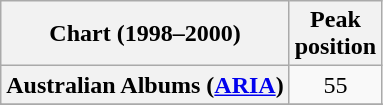<table class="wikitable sortable plainrowheaders" style="text-align:center">
<tr>
<th scope="col">Chart (1998–2000)</th>
<th scope="col">Peak<br>position</th>
</tr>
<tr>
<th scope="row">Australian Albums (<a href='#'>ARIA</a>)</th>
<td>55</td>
</tr>
<tr>
</tr>
<tr>
</tr>
<tr>
</tr>
<tr>
</tr>
<tr>
</tr>
</table>
